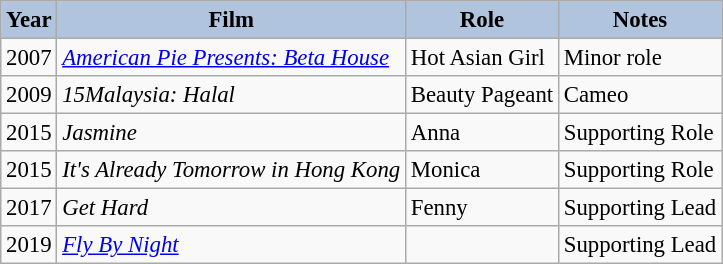<table class="wikitable" style="font-size: 95%;">
<tr>
<th style="background: #B0C4DE;">Year</th>
<th style="background: #B0C4DE;">Film</th>
<th style="background: #B0C4DE;">Role</th>
<th style="background: #B0C4DE;">Notes</th>
</tr>
<tr>
<td>2007</td>
<td><em><a href='#'>American Pie Presents: Beta House</a></em></td>
<td>Hot Asian Girl</td>
<td>Minor role</td>
</tr>
<tr>
<td>2009</td>
<td><em>15Malaysia: Halal</em></td>
<td>Beauty Pageant</td>
<td>Cameo</td>
</tr>
<tr>
<td>2015</td>
<td><em>Jasmine</em></td>
<td>Anna</td>
<td>Supporting Role</td>
</tr>
<tr>
<td>2015</td>
<td><em>It's Already Tomorrow in Hong Kong</em></td>
<td>Monica</td>
<td>Supporting Role</td>
</tr>
<tr>
<td>2017</td>
<td><em>Get Hard</em></td>
<td>Fenny</td>
<td>Supporting Lead</td>
</tr>
<tr>
<td>2019</td>
<td><em><a href='#'>Fly By Night</a></em></td>
<td></td>
<td>Supporting Lead</td>
</tr>
</table>
